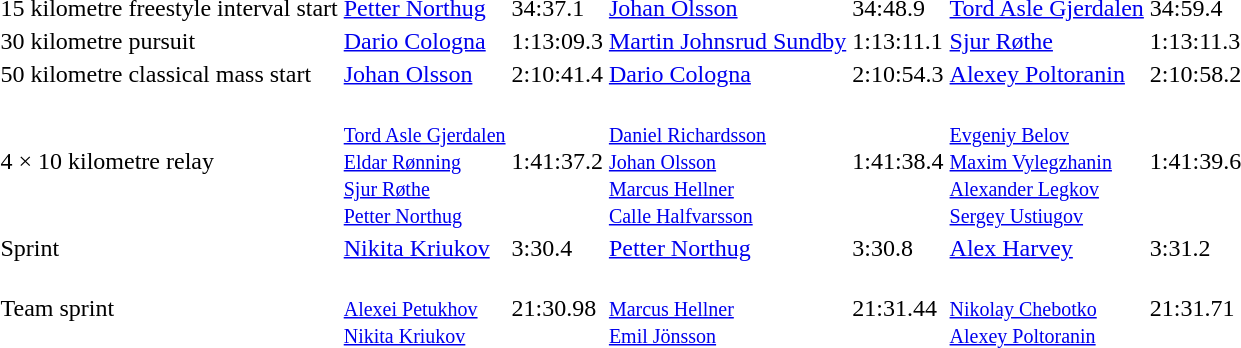<table>
<tr>
<td>15 kilometre freestyle interval start<br></td>
<td><a href='#'>Petter Northug</a><br></td>
<td>34:37.1</td>
<td><a href='#'>Johan Olsson</a><br></td>
<td>34:48.9</td>
<td><a href='#'>Tord Asle Gjerdalen</a><br></td>
<td>34:59.4</td>
</tr>
<tr>
<td>30 kilometre pursuit<br></td>
<td><a href='#'>Dario Cologna</a><br></td>
<td>1:13:09.3</td>
<td><a href='#'>Martin Johnsrud Sundby</a><br></td>
<td>1:13:11.1</td>
<td><a href='#'>Sjur Røthe</a><br></td>
<td>1:13:11.3</td>
</tr>
<tr>
<td>50 kilometre classical mass start<br></td>
<td><a href='#'>Johan Olsson</a><br></td>
<td>2:10:41.4</td>
<td><a href='#'>Dario Cologna</a><br></td>
<td>2:10:54.3</td>
<td><a href='#'>Alexey Poltoranin</a><br></td>
<td>2:10:58.2</td>
</tr>
<tr>
<td>4 × 10 kilometre relay<br></td>
<td> <br> <small><a href='#'>Tord Asle Gjerdalen</a><br><a href='#'>Eldar Rønning</a><br><a href='#'>Sjur Røthe</a><br><a href='#'>Petter Northug</a></small></td>
<td>1:41:37.2</td>
<td> <br> <small> <a href='#'>Daniel Richardsson</a><br><a href='#'>Johan Olsson</a><br><a href='#'>Marcus Hellner</a><br><a href='#'>Calle Halfvarsson</a> </small></td>
<td>1:41:38.4</td>
<td> <br> <small> <a href='#'>Evgeniy Belov</a><br><a href='#'>Maxim Vylegzhanin</a><br><a href='#'>Alexander Legkov</a><br><a href='#'>Sergey Ustiugov</a> </small></td>
<td>1:41:39.6</td>
</tr>
<tr>
<td>Sprint<br></td>
<td><a href='#'>Nikita Kriukov</a><br></td>
<td>3:30.4</td>
<td><a href='#'>Petter Northug</a><br></td>
<td>3:30.8</td>
<td><a href='#'>Alex Harvey</a><br></td>
<td>3:31.2</td>
</tr>
<tr>
<td>Team sprint<br></td>
<td><br><small><a href='#'>Alexei Petukhov</a><br><a href='#'>Nikita Kriukov</a></small></td>
<td>21:30.98</td>
<td><br><small><a href='#'>Marcus Hellner</a><br><a href='#'>Emil Jönsson</a></small></td>
<td>21:31.44</td>
<td><br><small><a href='#'>Nikolay Chebotko</a><br><a href='#'>Alexey Poltoranin</a></small></td>
<td>21:31.71</td>
</tr>
</table>
